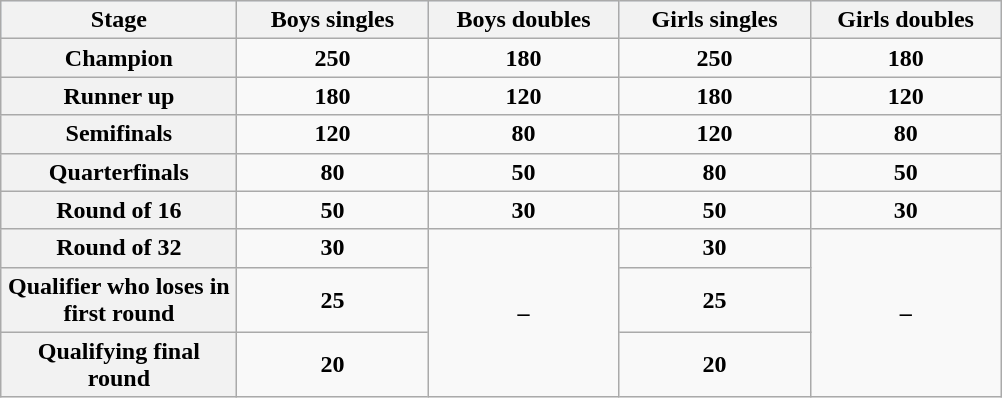<table class=wikitable style="text-align:center; font-weight:bold; margin:1em auto;">
<tr bgcolor=#d1e4fd>
<th width=150>Stage</th>
<th width=120>Boys singles</th>
<th width=120>Boys doubles</th>
<th width=120>Girls singles</th>
<th width=120>Girls doubles</th>
</tr>
<tr>
<th>Champion</th>
<td>250</td>
<td>180</td>
<td>250</td>
<td>180</td>
</tr>
<tr>
<th>Runner up</th>
<td>180</td>
<td>120</td>
<td>180</td>
<td>120</td>
</tr>
<tr>
<th>Semifinals</th>
<td>120</td>
<td>80</td>
<td>120</td>
<td>80</td>
</tr>
<tr>
<th>Quarterfinals</th>
<td>80</td>
<td>50</td>
<td>80</td>
<td>50</td>
</tr>
<tr>
<th>Round of 16</th>
<td>50</td>
<td>30</td>
<td>50</td>
<td>30</td>
</tr>
<tr>
<th>Round of 32</th>
<td>30</td>
<td rowspan=3>–</td>
<td>30</td>
<td rowspan=3>–</td>
</tr>
<tr>
<th>Qualifier who loses in first round</th>
<td>25</td>
<td>25</td>
</tr>
<tr>
<th>Qualifying final round</th>
<td>20</td>
<td>20</td>
</tr>
</table>
